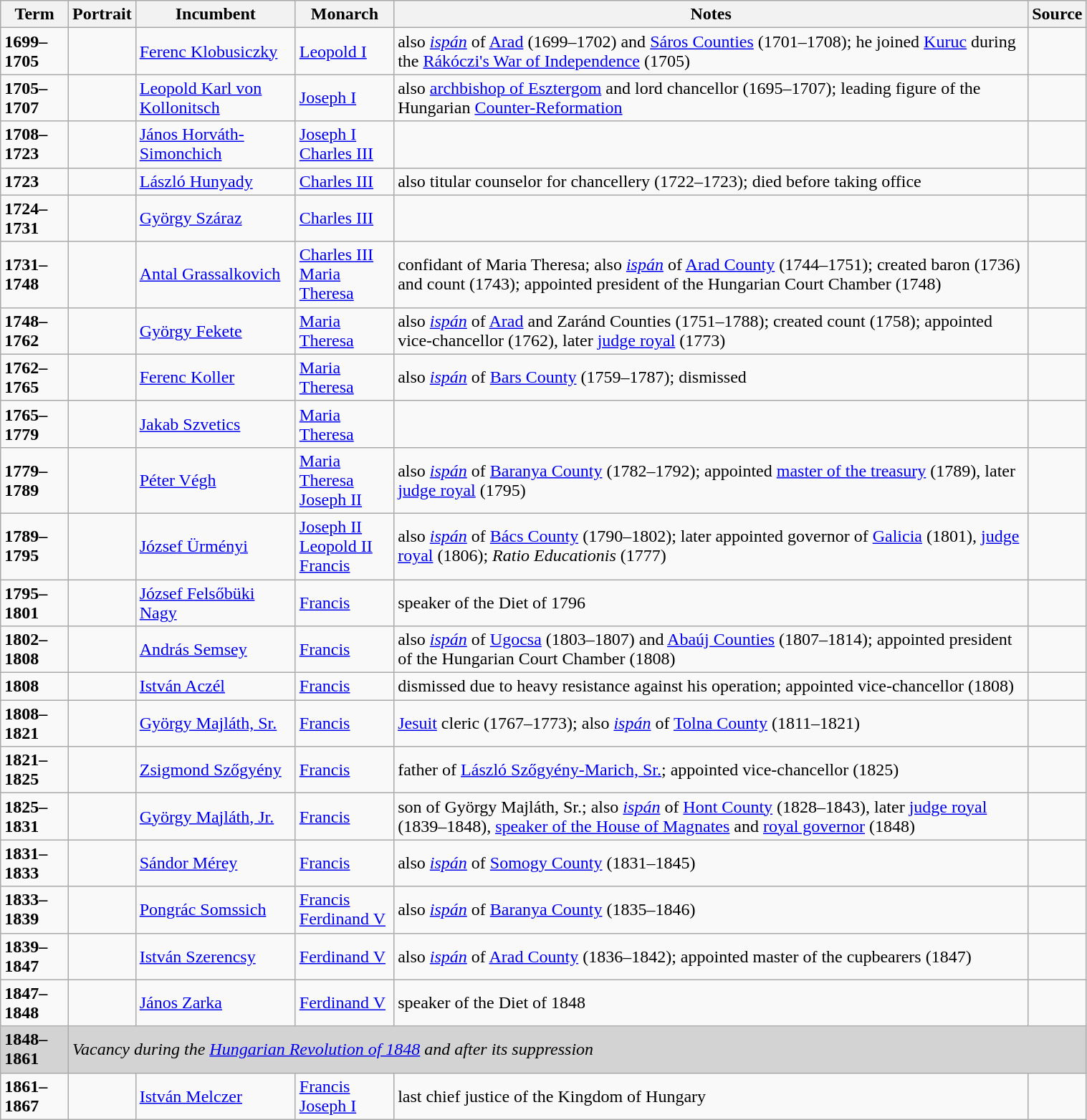<table width=80% class="wikitable">
<tr>
<th>Term</th>
<th>Portrait</th>
<th>Incumbent</th>
<th>Monarch</th>
<th>Notes</th>
<th>Source</th>
</tr>
<tr>
<td><strong>1699–1705</strong></td>
<td></td>
<td><a href='#'>Ferenc Klobusiczky</a></td>
<td><a href='#'>Leopold I</a></td>
<td>also <em><a href='#'>ispán</a></em> of <a href='#'>Arad</a> (1699–1702) and <a href='#'>Sáros Counties</a> (1701–1708); he joined <a href='#'>Kuruc</a> during the <a href='#'>Rákóczi's War of Independence</a> (1705)</td>
<td></td>
</tr>
<tr>
<td><strong>1705–1707</strong></td>
<td></td>
<td><a href='#'>Leopold Karl von Kollonitsch</a></td>
<td><a href='#'>Joseph I</a></td>
<td>also <a href='#'>archbishop of Esztergom</a> and lord chancellor (1695–1707); leading figure of the Hungarian <a href='#'>Counter-Reformation</a></td>
<td></td>
</tr>
<tr>
<td><strong>1708–1723</strong></td>
<td></td>
<td><a href='#'>János Horváth-Simonchich</a></td>
<td><a href='#'>Joseph I</a><br><a href='#'>Charles III</a></td>
<td></td>
<td></td>
</tr>
<tr>
<td><strong>1723</strong></td>
<td></td>
<td><a href='#'>László Hunyady</a></td>
<td><a href='#'>Charles III</a></td>
<td>also titular counselor for chancellery (1722–1723); died before taking office</td>
<td></td>
</tr>
<tr>
<td><strong>1724–1731</strong></td>
<td></td>
<td><a href='#'>György Száraz</a></td>
<td><a href='#'>Charles III</a></td>
<td></td>
<td></td>
</tr>
<tr>
<td><strong>1731–1748</strong></td>
<td></td>
<td><a href='#'>Antal Grassalkovich</a></td>
<td><a href='#'>Charles III</a><br><a href='#'>Maria Theresa</a></td>
<td>confidant of Maria Theresa; also <em><a href='#'>ispán</a></em> of <a href='#'>Arad County</a> (1744–1751); created baron (1736) and count (1743); appointed president of the Hungarian Court Chamber (1748)</td>
<td></td>
</tr>
<tr>
<td><strong>1748–1762</strong></td>
<td></td>
<td><a href='#'>György Fekete</a></td>
<td><a href='#'>Maria Theresa</a></td>
<td>also <em><a href='#'>ispán</a></em> of <a href='#'>Arad</a> and Zaránd Counties (1751–1788); created count (1758); appointed vice-chancellor (1762), later <a href='#'>judge royal</a> (1773)</td>
<td></td>
</tr>
<tr>
<td><strong>1762–1765</strong></td>
<td></td>
<td><a href='#'>Ferenc Koller</a></td>
<td><a href='#'>Maria Theresa</a></td>
<td>also <em><a href='#'>ispán</a></em> of <a href='#'>Bars County</a> (1759–1787); dismissed</td>
<td></td>
</tr>
<tr>
<td><strong>1765–1779</strong></td>
<td></td>
<td><a href='#'>Jakab Szvetics</a></td>
<td><a href='#'>Maria Theresa</a></td>
<td></td>
<td></td>
</tr>
<tr>
<td><strong>1779–1789</strong></td>
<td></td>
<td><a href='#'>Péter Végh</a></td>
<td><a href='#'>Maria Theresa</a><br><a href='#'>Joseph II</a></td>
<td>also <em><a href='#'>ispán</a></em> of <a href='#'>Baranya County</a> (1782–1792); appointed <a href='#'>master of the treasury</a> (1789), later <a href='#'>judge royal</a> (1795)</td>
<td></td>
</tr>
<tr>
<td><strong>1789–1795</strong></td>
<td></td>
<td><a href='#'>József Ürményi</a></td>
<td><a href='#'>Joseph II</a><br><a href='#'>Leopold II</a><br><a href='#'>Francis</a></td>
<td>also <em><a href='#'>ispán</a></em> of <a href='#'>Bács County</a> (1790–1802); later appointed governor of <a href='#'>Galicia</a> (1801), <a href='#'>judge royal</a> (1806); <em>Ratio Educationis</em> (1777)</td>
<td></td>
</tr>
<tr>
<td><strong>1795–1801</strong></td>
<td></td>
<td><a href='#'>József Felsőbüki Nagy</a></td>
<td><a href='#'>Francis</a></td>
<td>speaker of the Diet of 1796</td>
<td></td>
</tr>
<tr>
<td><strong>1802–1808</strong></td>
<td></td>
<td><a href='#'>András Semsey</a></td>
<td><a href='#'>Francis</a></td>
<td>also <em><a href='#'>ispán</a></em> of <a href='#'>Ugocsa</a> (1803–1807) and <a href='#'>Abaúj Counties</a> (1807–1814); appointed president of the Hungarian Court Chamber (1808)</td>
<td></td>
</tr>
<tr>
<td><strong>1808</strong></td>
<td></td>
<td><a href='#'>István Aczél</a></td>
<td><a href='#'>Francis</a></td>
<td>dismissed due to heavy resistance against his operation; appointed vice-chancellor (1808)</td>
<td></td>
</tr>
<tr>
<td><strong>1808–1821</strong></td>
<td></td>
<td><a href='#'>György Majláth, Sr.</a></td>
<td><a href='#'>Francis</a></td>
<td><a href='#'>Jesuit</a> cleric (1767–1773); also <em><a href='#'>ispán</a></em> of <a href='#'>Tolna County</a> (1811–1821)</td>
<td></td>
</tr>
<tr>
<td><strong>1821–1825</strong></td>
<td></td>
<td><a href='#'>Zsigmond Szőgyény</a></td>
<td><a href='#'>Francis</a></td>
<td>father of <a href='#'>László Szőgyény-Marich, Sr.</a>; appointed vice-chancellor (1825)</td>
<td></td>
</tr>
<tr>
<td><strong>1825–1831</strong></td>
<td></td>
<td><a href='#'>György Majláth, Jr.</a></td>
<td><a href='#'>Francis</a></td>
<td>son of György Majláth, Sr.; also <em><a href='#'>ispán</a></em> of <a href='#'>Hont County</a> (1828–1843), later <a href='#'>judge royal</a> (1839–1848), <a href='#'>speaker of the House of Magnates</a> and <a href='#'>royal governor</a> (1848)</td>
<td></td>
</tr>
<tr>
<td><strong>1831–1833</strong></td>
<td></td>
<td><a href='#'>Sándor Mérey</a></td>
<td><a href='#'>Francis</a></td>
<td>also <em><a href='#'>ispán</a></em> of <a href='#'>Somogy County</a> (1831–1845)</td>
<td></td>
</tr>
<tr>
<td><strong>1833–1839</strong></td>
<td></td>
<td><a href='#'>Pongrác Somssich</a></td>
<td><a href='#'>Francis</a><br><a href='#'>Ferdinand V</a></td>
<td>also <em><a href='#'>ispán</a></em> of <a href='#'>Baranya County</a> (1835–1846)</td>
<td></td>
</tr>
<tr>
<td><strong>1839–1847</strong></td>
<td></td>
<td><a href='#'>István Szerencsy</a></td>
<td><a href='#'>Ferdinand V</a></td>
<td>also <em><a href='#'>ispán</a></em> of <a href='#'>Arad County</a> (1836–1842); appointed master of the cupbearers (1847)</td>
<td></td>
</tr>
<tr>
<td><strong>1847–1848</strong></td>
<td></td>
<td><a href='#'>János Zarka</a></td>
<td><a href='#'>Ferdinand V</a></td>
<td>speaker of the Diet of 1848</td>
<td></td>
</tr>
<tr style="background-color: lightgrey;">
<td><strong>1848–1861</strong></td>
<td colspan="5"><em>Vacancy during the <a href='#'>Hungarian Revolution of 1848</a> and after its suppression</em></td>
</tr>
<tr>
<td><strong>1861–1867</strong></td>
<td></td>
<td><a href='#'>István Melczer</a></td>
<td><a href='#'>Francis Joseph I</a></td>
<td>last chief justice of the Kingdom of Hungary</td>
<td></td>
</tr>
</table>
